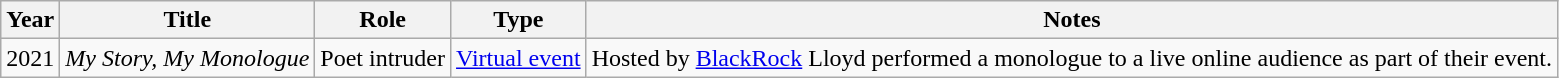<table class="wikitable">
<tr>
<th>Year</th>
<th>Title</th>
<th>Role</th>
<th>Type</th>
<th>Notes</th>
</tr>
<tr>
<td>2021</td>
<td><em>My Story, My Monologue </em></td>
<td>Poet intruder</td>
<td><a href='#'>Virtual event</a></td>
<td>Hosted by <a href='#'>BlackRock</a> Lloyd performed a monologue to a live online audience as part of their event.</td>
</tr>
</table>
